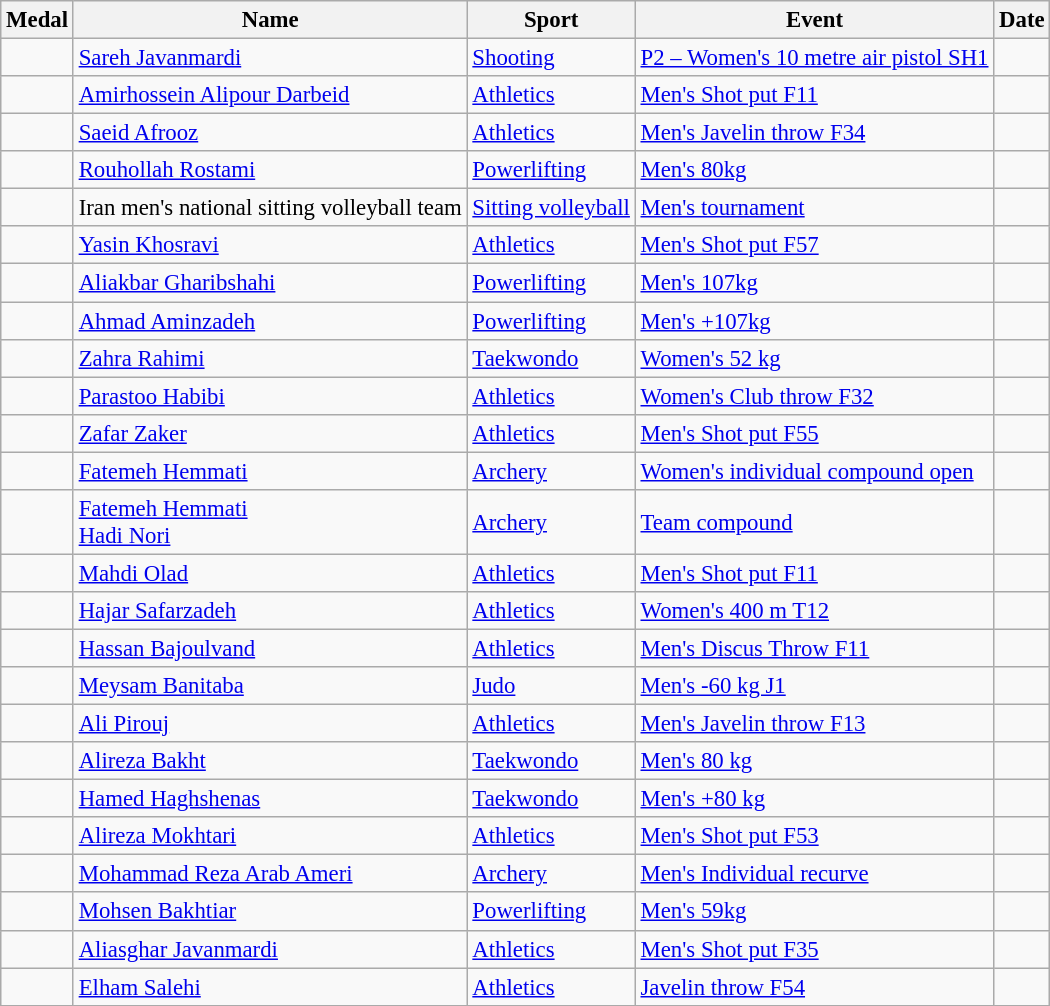<table class="wikitable sortable" style="font-size: 95%;">
<tr>
<th>Medal</th>
<th>Name</th>
<th>Sport</th>
<th>Event</th>
<th>Date</th>
</tr>
<tr>
<td></td>
<td><a href='#'>Sareh Javanmardi</a></td>
<td><a href='#'>Shooting</a></td>
<td><a href='#'>P2 – Women's 10 metre air pistol SH1</a></td>
<td></td>
</tr>
<tr>
<td></td>
<td><a href='#'>Amirhossein Alipour Darbeid</a></td>
<td><a href='#'>Athletics</a></td>
<td><a href='#'>Men's Shot put F11</a></td>
<td></td>
</tr>
<tr>
<td></td>
<td><a href='#'>Saeid Afrooz</a></td>
<td><a href='#'>Athletics</a></td>
<td><a href='#'>Men's Javelin throw F34</a></td>
<td></td>
</tr>
<tr>
<td></td>
<td><a href='#'>Rouhollah Rostami</a></td>
<td><a href='#'>Powerlifting</a></td>
<td><a href='#'>Men's  80kg</a></td>
<td></td>
</tr>
<tr>
<td></td>
<td>Iran men's national sitting volleyball team<br></td>
<td><a href='#'>Sitting volleyball</a></td>
<td><a href='#'>Men's tournament</a></td>
<td></td>
</tr>
<tr>
<td></td>
<td><a href='#'>Yasin Khosravi</a></td>
<td><a href='#'>Athletics</a></td>
<td><a href='#'>Men's Shot put F57</a></td>
<td></td>
</tr>
<tr>
<td></td>
<td><a href='#'>Aliakbar Gharibshahi</a></td>
<td><a href='#'>Powerlifting</a></td>
<td><a href='#'>Men's  107kg</a></td>
<td></td>
</tr>
<tr>
<td></td>
<td><a href='#'>Ahmad Aminzadeh</a></td>
<td><a href='#'>Powerlifting</a></td>
<td><a href='#'>Men's  +107kg</a></td>
<td></td>
</tr>
<tr>
<td></td>
<td><a href='#'>Zahra Rahimi</a></td>
<td><a href='#'>Taekwondo</a></td>
<td><a href='#'>Women's 52 kg</a></td>
<td></td>
</tr>
<tr>
<td></td>
<td><a href='#'>Parastoo Habibi</a></td>
<td><a href='#'>Athletics</a></td>
<td><a href='#'>Women's Club throw F32</a></td>
<td></td>
</tr>
<tr>
<td></td>
<td><a href='#'>Zafar Zaker</a></td>
<td><a href='#'>Athletics</a></td>
<td><a href='#'>Men's Shot put F55</a></td>
<td></td>
</tr>
<tr>
<td></td>
<td><a href='#'>Fatemeh Hemmati</a></td>
<td><a href='#'>Archery</a></td>
<td><a href='#'>Women's individual compound open</a></td>
<td></td>
</tr>
<tr>
<td></td>
<td><a href='#'>Fatemeh Hemmati</a><br><a href='#'>Hadi Nori</a></td>
<td><a href='#'>Archery</a></td>
<td><a href='#'>Team compound</a></td>
<td></td>
</tr>
<tr>
<td></td>
<td><a href='#'>Mahdi Olad</a></td>
<td><a href='#'>Athletics</a></td>
<td><a href='#'>Men's Shot put F11</a></td>
<td></td>
</tr>
<tr>
<td></td>
<td><a href='#'>Hajar Safarzadeh</a></td>
<td><a href='#'>Athletics</a></td>
<td><a href='#'>Women's 400 m T12</a></td>
<td></td>
</tr>
<tr>
<td></td>
<td><a href='#'>Hassan Bajoulvand</a></td>
<td><a href='#'>Athletics</a></td>
<td><a href='#'>Men's Discus Throw F11</a></td>
<td></td>
</tr>
<tr>
<td></td>
<td><a href='#'>Meysam Banitaba</a></td>
<td><a href='#'>Judo</a></td>
<td><a href='#'>Men's -60 kg J1</a></td>
<td></td>
</tr>
<tr>
<td></td>
<td><a href='#'>Ali Pirouj</a></td>
<td><a href='#'>Athletics</a></td>
<td><a href='#'>Men's Javelin throw F13</a></td>
<td></td>
</tr>
<tr>
<td></td>
<td><a href='#'>Alireza Bakht</a></td>
<td><a href='#'>Taekwondo</a></td>
<td><a href='#'>Men's 80 kg</a></td>
<td></td>
</tr>
<tr>
<td></td>
<td><a href='#'>Hamed Haghshenas</a></td>
<td><a href='#'>Taekwondo</a></td>
<td><a href='#'>Men's +80 kg</a></td>
<td></td>
</tr>
<tr>
<td></td>
<td><a href='#'>Alireza Mokhtari</a></td>
<td><a href='#'>Athletics</a></td>
<td><a href='#'>Men's Shot put F53</a></td>
<td></td>
</tr>
<tr>
<td></td>
<td><a href='#'>Mohammad Reza Arab Ameri</a></td>
<td><a href='#'>Archery</a></td>
<td><a href='#'>Men's Individual recurve</a></td>
<td></td>
</tr>
<tr>
<td></td>
<td><a href='#'>Mohsen Bakhtiar</a></td>
<td><a href='#'>Powerlifting</a></td>
<td><a href='#'>Men's  59kg</a></td>
<td></td>
</tr>
<tr>
<td></td>
<td><a href='#'>Aliasghar Javanmardi</a></td>
<td><a href='#'>Athletics</a></td>
<td><a href='#'>Men's Shot put F35</a></td>
<td></td>
</tr>
<tr>
<td></td>
<td><a href='#'>Elham Salehi</a></td>
<td><a href='#'>Athletics</a></td>
<td><a href='#'>Javelin throw F54</a></td>
<td></td>
</tr>
<tr>
</tr>
</table>
